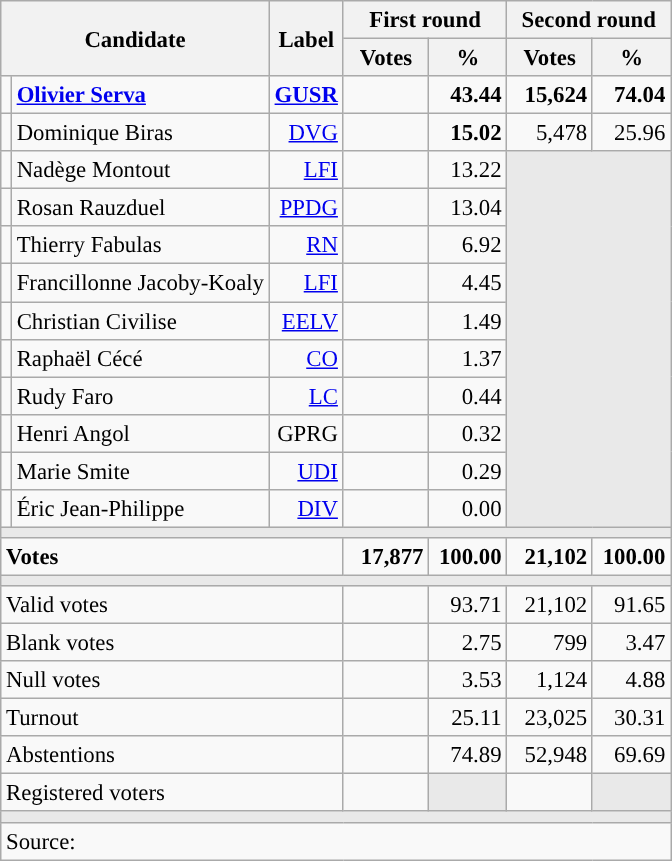<table class="wikitable" style="text-align:right;font-size:95%;">
<tr>
<th rowspan="2" colspan="2">Candidate</th>
<th rowspan="2">Label</th>
<th colspan="2">First round</th>
<th colspan="2">Second round</th>
</tr>
<tr>
<th style="width:50px;">Votes</th>
<th style="width:45px;">%</th>
<th style="width:50px;">Votes</th>
<th style="width:45px;">%</th>
</tr>
<tr>
<td style="color:inherit;background:"></td>
<td style="text-align:left;"><strong><a href='#'>Olivier Serva</a></strong></td>
<td><a href='#'><strong>GUSR</strong></a></td>
<td><strong></strong></td>
<td><strong>43.44</strong></td>
<td><strong>15,624</strong></td>
<td><strong>74.04</strong></td>
</tr>
<tr>
<td style="color:inherit;background:"></td>
<td style="text-align:left;">Dominique Biras</td>
<td><a href='#'>DVG</a></td>
<td><strong></strong></td>
<td><strong>15.02</strong></td>
<td>5,478</td>
<td>25.96</td>
</tr>
<tr>
<td style="color:inherit;background:"></td>
<td style="text-align:left;">Nadège Montout</td>
<td><a href='#'>LFI</a></td>
<td></td>
<td>13.22</td>
<td colspan="2" rowspan="10" style="background:#E9E9E9;"></td>
</tr>
<tr>
<td style="color:inherit;background:"></td>
<td style="text-align:left;">Rosan Rauzduel</td>
<td><a href='#'>PPDG</a></td>
<td></td>
<td>13.04</td>
</tr>
<tr>
<td style="color:inherit;background:"></td>
<td style="text-align:left;">Thierry Fabulas</td>
<td><a href='#'>RN</a></td>
<td></td>
<td>6.92</td>
</tr>
<tr>
<td style="color:inherit;background:"></td>
<td style="text-align:left;">Francillonne Jacoby-Koaly</td>
<td><a href='#'>LFI</a></td>
<td></td>
<td>4.45</td>
</tr>
<tr>
<td style="color:inherit;background:"></td>
<td style="text-align:left;">Christian Civilise</td>
<td><a href='#'>EELV</a></td>
<td></td>
<td>1.49</td>
</tr>
<tr>
<td style="color:inherit;background:"></td>
<td style="text-align:left;">Raphaël Cécé</td>
<td><a href='#'>CO</a></td>
<td></td>
<td>1.37</td>
</tr>
<tr>
<td style="color:inherit;background:"></td>
<td style="text-align:left;">Rudy Faro</td>
<td><a href='#'>LC</a></td>
<td></td>
<td>0.44</td>
</tr>
<tr>
<td style="color:inherit;background:"></td>
<td style="text-align:left;">Henri Angol</td>
<td>GPRG</td>
<td></td>
<td>0.32</td>
</tr>
<tr>
<td style="color:inherit;background:"></td>
<td style="text-align:left;">Marie Smite</td>
<td><a href='#'>UDI</a></td>
<td></td>
<td>0.29</td>
</tr>
<tr>
<td style="color:inherit;background:"></td>
<td style="text-align:left;">Éric Jean-Philippe</td>
<td><a href='#'>DIV</a></td>
<td></td>
<td>0.00</td>
</tr>
<tr>
<td colspan="7" style="background:#E9E9E9;"></td>
</tr>
<tr style="font-weight:bold;">
<td colspan="3" style="text-align:left;">Votes</td>
<td>17,877</td>
<td>100.00</td>
<td>21,102</td>
<td>100.00</td>
</tr>
<tr>
<td colspan="7" style="background:#E9E9E9;"></td>
</tr>
<tr>
<td colspan="3" style="text-align:left;">Valid votes</td>
<td></td>
<td>93.71</td>
<td>21,102</td>
<td>91.65</td>
</tr>
<tr>
<td colspan="3" style="text-align:left;">Blank votes</td>
<td></td>
<td>2.75</td>
<td>799</td>
<td>3.47</td>
</tr>
<tr>
<td colspan="3" style="text-align:left;">Null votes</td>
<td></td>
<td>3.53</td>
<td>1,124</td>
<td>4.88</td>
</tr>
<tr>
<td colspan="3" style="text-align:left;">Turnout</td>
<td></td>
<td>25.11</td>
<td>23,025</td>
<td>30.31</td>
</tr>
<tr>
<td colspan="3" style="text-align:left;">Abstentions</td>
<td></td>
<td>74.89</td>
<td>52,948</td>
<td>69.69</td>
</tr>
<tr>
<td colspan="3" style="text-align:left;">Registered voters</td>
<td></td>
<td style="background:#E9E9E9;"></td>
<td></td>
<td style="background:#E9E9E9;"></td>
</tr>
<tr>
<td colspan="7" style="background:#E9E9E9;"></td>
</tr>
<tr>
<td colspan="7" style="text-align:left;">Source: </td>
</tr>
</table>
